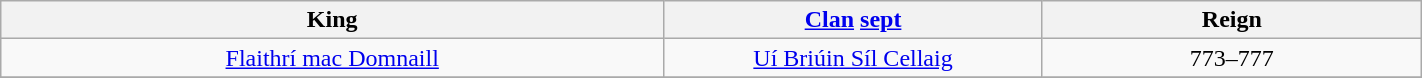<table width=75% class="wikitable">
<tr>
<th width=35%>King</th>
<th width=20%><a href='#'>Clan</a> <a href='#'>sept</a></th>
<th width=20%>Reign</th>
</tr>
<tr>
<td align="center"><a href='#'>Flaithrí mac Domnaill</a></td>
<td align="center"><a href='#'>Uí Briúin Síl Cellaig</a></td>
<td align="center">773–777</td>
</tr>
<tr>
</tr>
</table>
